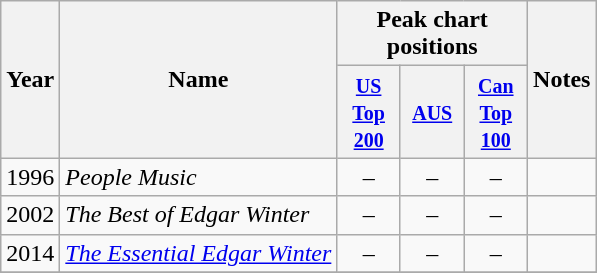<table class="wikitable">
<tr>
<th rowspan="2">Year</th>
<th rowspan="2">Name</th>
<th colspan="3">Peak chart positions</th>
<th rowspan="2">Notes</th>
</tr>
<tr>
<th width="35"><small><a href='#'>US Top 200</a></small><br></th>
<th width="35"><small><a href='#'>AUS</a></small><br></th>
<th width="35"><small><a href='#'>Can Top 100</a></small><br></th>
</tr>
<tr>
<td>1996</td>
<td><em>People Music</em></td>
<td style="text-align:center;">–</td>
<td style="text-align:center;">–</td>
<td style="text-align:center;">–</td>
<td></td>
</tr>
<tr>
<td>2002</td>
<td><em>The Best of Edgar Winter</em></td>
<td style="text-align:center;">–</td>
<td style="text-align:center;">–</td>
<td style="text-align:center;">–</td>
<td></td>
</tr>
<tr>
<td>2014</td>
<td><em><a href='#'>The Essential Edgar Winter</a></em></td>
<td style="text-align:center;">–</td>
<td style="text-align:center;">–</td>
<td style="text-align:center;">–</td>
<td></td>
</tr>
<tr>
</tr>
</table>
